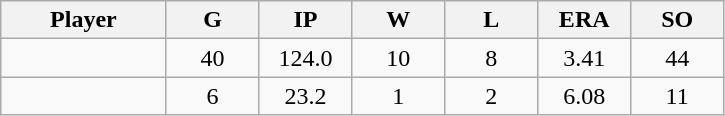<table class="wikitable sortable">
<tr>
<th bgcolor="#DDDDFF" width="16%">Player</th>
<th bgcolor="#DDDDFF" width="9%">G</th>
<th bgcolor="#DDDDFF" width="9%">IP</th>
<th bgcolor="#DDDDFF" width="9%">W</th>
<th bgcolor="#DDDDFF" width="9%">L</th>
<th bgcolor="#DDDDFF" width="9%">ERA</th>
<th bgcolor="#DDDDFF" width="9%">SO</th>
</tr>
<tr align="center">
<td></td>
<td>40</td>
<td>124.0</td>
<td>10</td>
<td>8</td>
<td>3.41</td>
<td>44</td>
</tr>
<tr align="center">
<td></td>
<td>6</td>
<td>23.2</td>
<td>1</td>
<td>2</td>
<td>6.08</td>
<td>11</td>
</tr>
</table>
